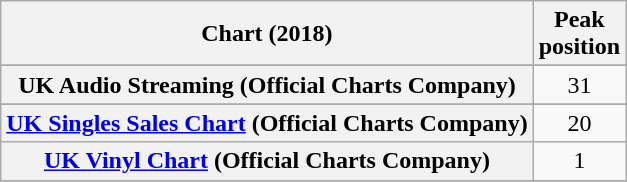<table class="wikitable sortable plainrowheaders" style="text-align:center;">
<tr>
<th scope="col">Chart (2018)</th>
<th scope="col">Peak<br>position</th>
</tr>
<tr>
</tr>
<tr>
</tr>
<tr>
</tr>
<tr>
</tr>
<tr>
<th scope="row">UK Audio Streaming (Official Charts Company)</th>
<td>31</td>
</tr>
<tr>
</tr>
<tr>
<th scope="row"><a href='#'>UK Singles Sales Chart</a> (Official Charts Company)</th>
<td style="text-align:center;">20</td>
</tr>
<tr>
<th scope="row"><a href='#'>UK Vinyl Chart</a> (Official Charts Company)</th>
<td style="text-align:center;">1</td>
</tr>
<tr>
</tr>
</table>
